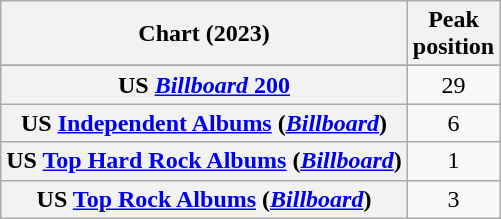<table class="wikitable sortable plainrowheaders" style="text-align:center">
<tr>
<th scope="col">Chart (2023)</th>
<th scope="col">Peak<br>position</th>
</tr>
<tr>
</tr>
<tr>
</tr>
<tr>
</tr>
<tr>
</tr>
<tr>
</tr>
<tr>
</tr>
<tr>
</tr>
<tr>
</tr>
<tr>
</tr>
<tr>
</tr>
<tr>
<th scope="row">US <a href='#'><em>Billboard</em> 200</a></th>
<td>29</td>
</tr>
<tr>
<th scope="row">US <a href='#'>Independent Albums</a> (<em><a href='#'>Billboard</a></em>)</th>
<td>6</td>
</tr>
<tr>
<th scope="row">US <a href='#'>Top Hard Rock Albums</a> (<em><a href='#'>Billboard</a></em>)</th>
<td>1</td>
</tr>
<tr>
<th scope="row">US <a href='#'>Top Rock Albums</a> (<em><a href='#'>Billboard</a></em>)</th>
<td>3</td>
</tr>
</table>
